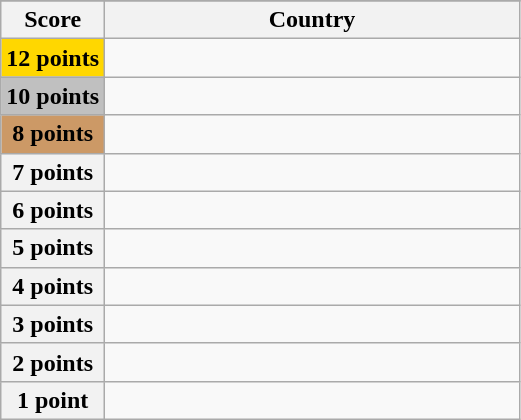<table class="wikitable">
<tr>
</tr>
<tr>
<th scope="col" width="20%">Score</th>
<th scope="col">Country</th>
</tr>
<tr>
<th scope="row" style="background:gold">12 points</th>
<td></td>
</tr>
<tr>
<th scope="row" style="background:silver">10 points</th>
<td></td>
</tr>
<tr>
<th scope="row" style="background:#CC9966">8 points</th>
<td></td>
</tr>
<tr>
<th scope="row">7 points</th>
<td></td>
</tr>
<tr>
<th scope="row">6 points</th>
<td></td>
</tr>
<tr>
<th scope="row">5 points</th>
<td></td>
</tr>
<tr>
<th scope="row">4 points</th>
<td></td>
</tr>
<tr>
<th scope="row">3 points</th>
<td></td>
</tr>
<tr>
<th scope="row">2 points</th>
<td></td>
</tr>
<tr>
<th scope="row">1 point</th>
<td></td>
</tr>
</table>
